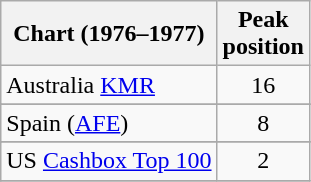<table class="wikitable sortable">
<tr>
<th align="left">Chart (1976–1977)</th>
<th style="text-align:center;">Peak<br>position</th>
</tr>
<tr>
<td>Australia <a href='#'>KMR</a></td>
<td style="text-align:center;">16</td>
</tr>
<tr>
</tr>
<tr>
</tr>
<tr>
</tr>
<tr>
</tr>
<tr>
</tr>
<tr>
</tr>
<tr>
</tr>
<tr>
</tr>
<tr>
</tr>
<tr>
<td>Spain (<a href='#'>AFE</a>)</td>
<td align="center">8</td>
</tr>
<tr>
</tr>
<tr>
</tr>
<tr>
</tr>
<tr>
</tr>
<tr>
<td align="left">US <a href='#'>Cashbox Top 100</a></td>
<td style="text-align:center;">2</td>
</tr>
<tr>
</tr>
</table>
